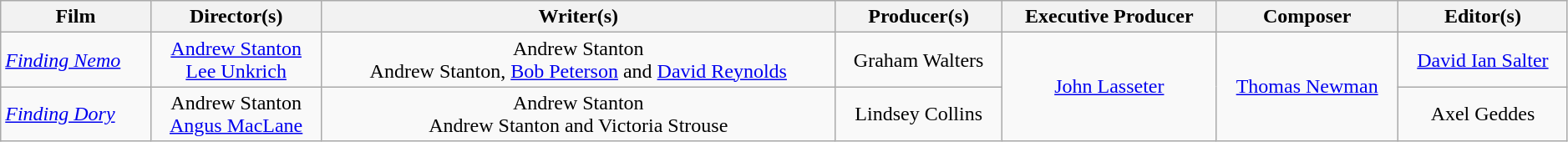<table class="wikitable" style="width:99%;">
<tr>
<th style="text-align:center;">Film</th>
<th style="text-align:center;">Director(s)</th>
<th style="text-align:center;">Writer(s)</th>
<th style="text-align:center;">Producer(s)</th>
<th style="text-align:center;">Executive Producer</th>
<th style="text-align:center;">Composer</th>
<th style="text-align:center;">Editor(s)</th>
</tr>
<tr>
<td><em><a href='#'>Finding Nemo</a></em></td>
<td style="text-align:center;"><a href='#'>Andrew Stanton</a><br><em></em> <a href='#'>Lee Unkrich</a></td>
<td style="text-align:center;"><em></em> Andrew Stanton<em><br></em> Andrew Stanton, <a href='#'>Bob Peterson</a> and <a href='#'>David Reynolds</a></td>
<td style="text-align:center;">Graham Walters</td>
<td rowspan="2" style="text-align:center;"><a href='#'>John Lasseter</a></td>
<td rowspan="2" style="text-align:center;"><a href='#'>Thomas Newman</a></td>
<td style="text-align:center;"><a href='#'>David Ian Salter</a></td>
</tr>
<tr>
<td><em><a href='#'>Finding Dory</a></em></td>
<td style="text-align:center;">Andrew Stanton<br><em></em> <a href='#'>Angus MacLane</a></td>
<td style="text-align:center;"><em></em> Andrew Stanton<br><em></em> Andrew Stanton and Victoria Strouse</td>
<td style="text-align:center;">Lindsey Collins</td>
<td style="text-align:center;">Axel Geddes</td>
</tr>
</table>
